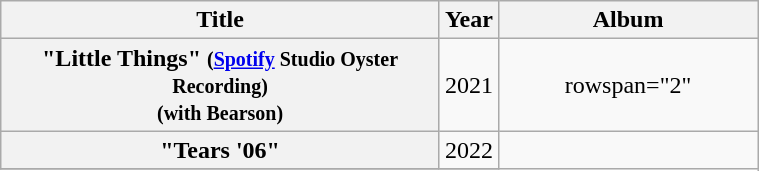<table class="wikitable plainrowheaders" style="text-align:center; width:40%">
<tr>
<th scope="col" style="width:60%;">Title</th>
<th scope="col" style="width:5%;">Year</th>
<th scope="col" style="width:35%;">Album</th>
</tr>
<tr>
<th scope="row">"Little Things" <small>(<a href='#'>Spotify</a> Studio Oyster Recording)</small><br><small>(with Bearson)</small></th>
<td>2021</td>
<td>rowspan="2" </td>
</tr>
<tr>
<th scope="row">"Tears '06"</th>
<td>2022</td>
</tr>
<tr>
</tr>
</table>
